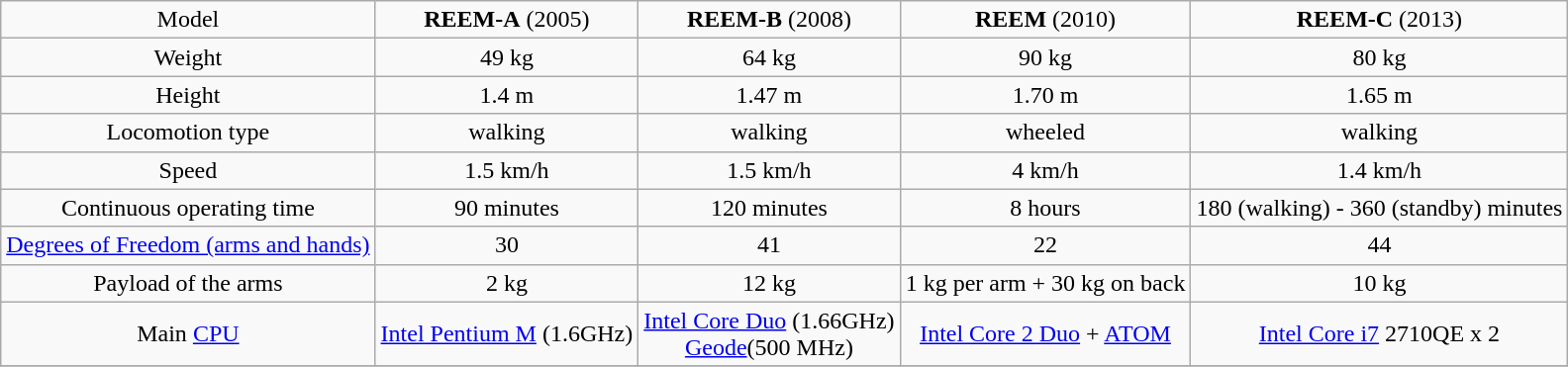<table style="text-align:center;" class="wikitable">
<tr>
<td>Model</td>
<td><strong>REEM-A</strong> (2005) <br></td>
<td><strong>REEM-B</strong> (2008) <br></td>
<td><strong>REEM</strong> (2010)  <br></td>
<td><strong>REEM-C</strong> (2013) <br></td>
</tr>
<tr>
<td>Weight</td>
<td>49 kg</td>
<td>64 kg</td>
<td>90 kg</td>
<td>80 kg</td>
</tr>
<tr>
<td>Height</td>
<td>1.4 m</td>
<td>1.47 m</td>
<td>1.70 m</td>
<td>1.65 m</td>
</tr>
<tr>
<td>Locomotion type</td>
<td>walking</td>
<td>walking</td>
<td>wheeled</td>
<td>walking</td>
</tr>
<tr>
<td>Speed</td>
<td>1.5 km/h</td>
<td>1.5 km/h</td>
<td>4 km/h</td>
<td>1.4 km/h</td>
</tr>
<tr>
<td>Continuous operating time</td>
<td>90 minutes</td>
<td>120 minutes</td>
<td>8 hours</td>
<td>180 (walking) - 360 (standby) minutes</td>
</tr>
<tr>
<td><a href='#'>Degrees of Freedom (arms and hands)</a></td>
<td>30</td>
<td>41</td>
<td>22</td>
<td>44</td>
</tr>
<tr>
<td>Payload of the arms</td>
<td>2 kg</td>
<td>12 kg</td>
<td>1 kg per arm + 30 kg on back</td>
<td>10 kg</td>
</tr>
<tr>
<td>Main <a href='#'>CPU</a></td>
<td><a href='#'>Intel Pentium M</a> (1.6GHz)</td>
<td><a href='#'>Intel Core Duo</a> (1.66GHz)<br><a href='#'>Geode</a>(500 MHz)</td>
<td><a href='#'>Intel Core 2 Duo</a> + <a href='#'>ATOM</a></td>
<td><a href='#'>Intel Core i7</a> 2710QE x 2</td>
</tr>
<tr>
</tr>
</table>
